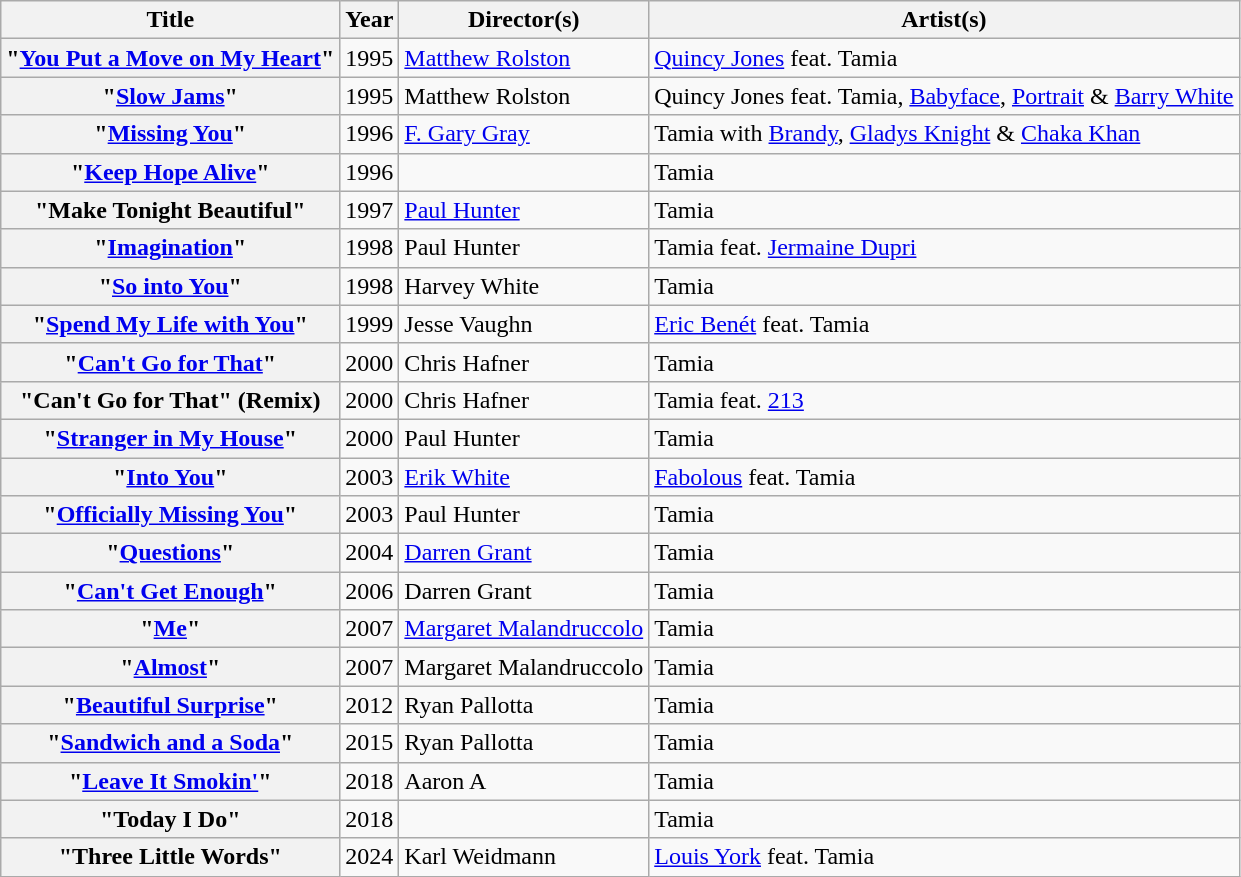<table class="wikitable plainrowheaders sortable" border="1">
<tr>
<th scope="col">Title</th>
<th scope="col">Year</th>
<th scope="col">Director(s)</th>
<th scope="col">Artist(s)</th>
</tr>
<tr>
<th scope="row">"<a href='#'>You Put a Move on My Heart</a>"</th>
<td style="text-align:center;">1995</td>
<td><a href='#'>Matthew Rolston</a></td>
<td><a href='#'>Quincy Jones</a> feat. Tamia</td>
</tr>
<tr>
<th scope="row">"<a href='#'>Slow Jams</a>"</th>
<td style="text-align:center;">1995</td>
<td>Matthew Rolston</td>
<td>Quincy Jones feat. Tamia, <a href='#'>Babyface</a>, <a href='#'>Portrait</a> & <a href='#'>Barry White</a></td>
</tr>
<tr>
<th scope="row">"<a href='#'>Missing You</a>"</th>
<td style="text-align:center;">1996</td>
<td><a href='#'>F. Gary Gray</a></td>
<td>Tamia with <a href='#'>Brandy</a>, <a href='#'>Gladys Knight</a> & <a href='#'>Chaka Khan</a></td>
</tr>
<tr>
<th scope="row">"<a href='#'>Keep Hope Alive</a>"</th>
<td style="text-align:center;">1996</td>
<td></td>
<td>Tamia</td>
</tr>
<tr>
<th scope="row">"Make Tonight Beautiful"</th>
<td style="text-align:center;">1997</td>
<td><a href='#'>Paul Hunter</a></td>
<td>Tamia</td>
</tr>
<tr>
<th scope="row">"<a href='#'>Imagination</a>"</th>
<td style="text-align:center;">1998</td>
<td>Paul Hunter</td>
<td>Tamia feat. <a href='#'>Jermaine Dupri</a></td>
</tr>
<tr>
<th scope="row">"<a href='#'>So into You</a>"</th>
<td style="text-align:center;">1998</td>
<td>Harvey White</td>
<td>Tamia</td>
</tr>
<tr>
<th scope="row">"<a href='#'>Spend My Life with You</a>"</th>
<td style="text-align:center;">1999</td>
<td>Jesse Vaughn</td>
<td><a href='#'>Eric Benét</a> feat. Tamia</td>
</tr>
<tr>
<th scope="row">"<a href='#'>Can't Go for That</a>"</th>
<td style="text-align:center;">2000</td>
<td>Chris Hafner</td>
<td>Tamia</td>
</tr>
<tr>
<th scope="row">"Can't Go for That" (Remix)</th>
<td style="text-align:center;">2000</td>
<td>Chris Hafner</td>
<td>Tamia feat. <a href='#'>213</a></td>
</tr>
<tr>
<th scope="row">"<a href='#'>Stranger in My House</a>"</th>
<td style="text-align:center;">2000</td>
<td>Paul Hunter</td>
<td>Tamia</td>
</tr>
<tr>
<th scope="row">"<a href='#'>Into You</a>"</th>
<td style="text-align:center;">2003</td>
<td><a href='#'>Erik White</a></td>
<td><a href='#'>Fabolous</a> feat. Tamia</td>
</tr>
<tr>
<th scope="row">"<a href='#'>Officially Missing You</a>"</th>
<td style="text-align:center;">2003</td>
<td>Paul Hunter</td>
<td>Tamia</td>
</tr>
<tr>
<th scope="row">"<a href='#'>Questions</a>"</th>
<td style="text-align:center;">2004</td>
<td><a href='#'>Darren Grant</a></td>
<td>Tamia</td>
</tr>
<tr>
<th scope="row">"<a href='#'>Can't Get Enough</a>"</th>
<td style="text-align:center;">2006</td>
<td>Darren Grant</td>
<td>Tamia</td>
</tr>
<tr>
<th scope="row">"<a href='#'>Me</a>"</th>
<td style="text-align:center;">2007</td>
<td><a href='#'>Margaret Malandruccolo</a></td>
<td>Tamia</td>
</tr>
<tr>
<th scope="row">"<a href='#'>Almost</a>"</th>
<td style="text-align:center;">2007</td>
<td>Margaret Malandruccolo</td>
<td>Tamia</td>
</tr>
<tr>
<th scope="row">"<a href='#'>Beautiful Surprise</a>"</th>
<td style="text-align:center;">2012</td>
<td>Ryan Pallotta</td>
<td>Tamia</td>
</tr>
<tr>
<th scope="row">"<a href='#'>Sandwich and a Soda</a>"</th>
<td style="text-align:center;">2015</td>
<td>Ryan Pallotta</td>
<td>Tamia</td>
</tr>
<tr>
<th scope="row">"<a href='#'>Leave It Smokin'</a>"</th>
<td style="text-align:center;">2018</td>
<td>Aaron A</td>
<td>Tamia</td>
</tr>
<tr>
<th scope="row">"Today I Do"</th>
<td style="text-align:center;">2018</td>
<td></td>
<td>Tamia</td>
</tr>
<tr>
<th scope="row">"Three Little Words"</th>
<td style="text-align:center;">2024</td>
<td>Karl Weidmann</td>
<td><a href='#'>Louis York</a> feat. Tamia</td>
</tr>
</table>
